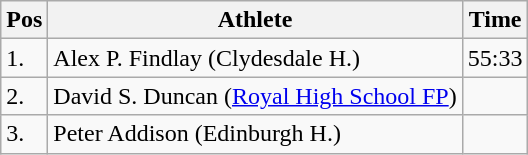<table class="wikitable">
<tr>
<th>Pos</th>
<th>Athlete</th>
<th>Time</th>
</tr>
<tr>
<td>1.</td>
<td>Alex P. Findlay (Clydesdale H.)</td>
<td>55:33</td>
</tr>
<tr>
<td>2.</td>
<td>David S. Duncan (<a href='#'>Royal High School FP</a>)</td>
<td></td>
</tr>
<tr>
<td>3.</td>
<td>Peter Addison (Edinburgh H.)</td>
<td></td>
</tr>
</table>
